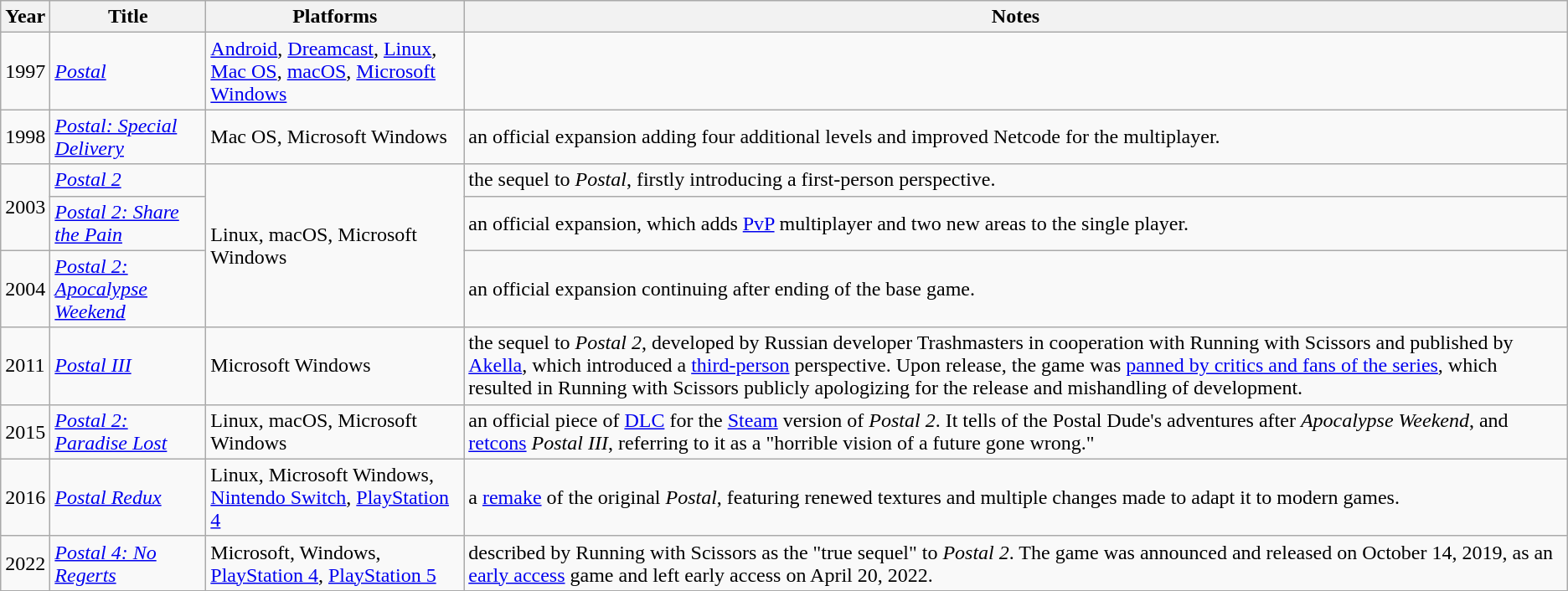<table class="wikitable">
<tr>
<th>Year</th>
<th>Title</th>
<th>Platforms</th>
<th>Notes</th>
</tr>
<tr>
<td>1997</td>
<td><em><a href='#'>Postal</a></em></td>
<td><a href='#'>Android</a>, <a href='#'>Dreamcast</a>, <a href='#'>Linux</a>, <a href='#'>Mac OS</a>, <a href='#'>macOS</a>, <a href='#'>Microsoft Windows</a></td>
<td></td>
</tr>
<tr>
<td>1998</td>
<td><em><a href='#'>Postal: Special Delivery</a></em></td>
<td>Mac OS, Microsoft Windows</td>
<td>an official expansion adding four additional levels and improved Netcode for the multiplayer.</td>
</tr>
<tr>
<td rowspan="2">2003</td>
<td><em><a href='#'>Postal 2</a></em></td>
<td rowspan="3">Linux, macOS, Microsoft Windows</td>
<td>the sequel to <em>Postal</em>, firstly introducing a first-person perspective.</td>
</tr>
<tr>
<td><em><a href='#'>Postal 2: Share the Pain</a></em></td>
<td>an official expansion, which adds <a href='#'>PvP</a> multiplayer and two new areas to the single player.</td>
</tr>
<tr>
<td>2004</td>
<td><em><a href='#'>Postal 2: Apocalypse Weekend</a></em></td>
<td>an official expansion continuing after ending of the base game.</td>
</tr>
<tr>
<td>2011</td>
<td><em><a href='#'>Postal III</a></em></td>
<td>Microsoft Windows</td>
<td>the sequel to <em>Postal 2</em>, developed by Russian developer Trashmasters in cooperation with Running with Scissors and published by <a href='#'>Akella</a>, which introduced a <a href='#'>third-person</a> perspective. Upon release, the game was <a href='#'>panned by critics and fans of the series</a>, which resulted in Running with Scissors publicly apologizing for the release and mishandling of development.</td>
</tr>
<tr>
<td>2015</td>
<td><em><a href='#'>Postal 2: Paradise Lost</a></em></td>
<td>Linux, macOS, Microsoft Windows</td>
<td>an official piece of <a href='#'>DLC</a> for the <a href='#'>Steam</a> version of <em>Postal 2</em>. It tells of the Postal Dude's adventures after <em>Apocalypse Weekend</em>, and <a href='#'>retcons</a> <em>Postal III</em>, referring to it as a "horrible vision of a future gone wrong."</td>
</tr>
<tr>
<td>2016</td>
<td><em><a href='#'>Postal Redux</a></em></td>
<td>Linux, Microsoft Windows, <a href='#'>Nintendo Switch</a>, <a href='#'>PlayStation 4</a></td>
<td>a <a href='#'>remake</a> of the original <em>Postal</em>, featuring renewed textures and multiple changes made to adapt it to modern games.</td>
</tr>
<tr>
<td>2022</td>
<td><em><a href='#'>Postal 4: No Regerts</a></em></td>
<td>Microsoft, Windows, <a href='#'>PlayStation 4</a>, <a href='#'>PlayStation 5</a></td>
<td>described by Running with Scissors as the "true sequel" to <em>Postal 2</em>. The game was announced and released on October 14, 2019, as an <a href='#'>early access</a> game and left early access on April 20, 2022.</td>
</tr>
</table>
